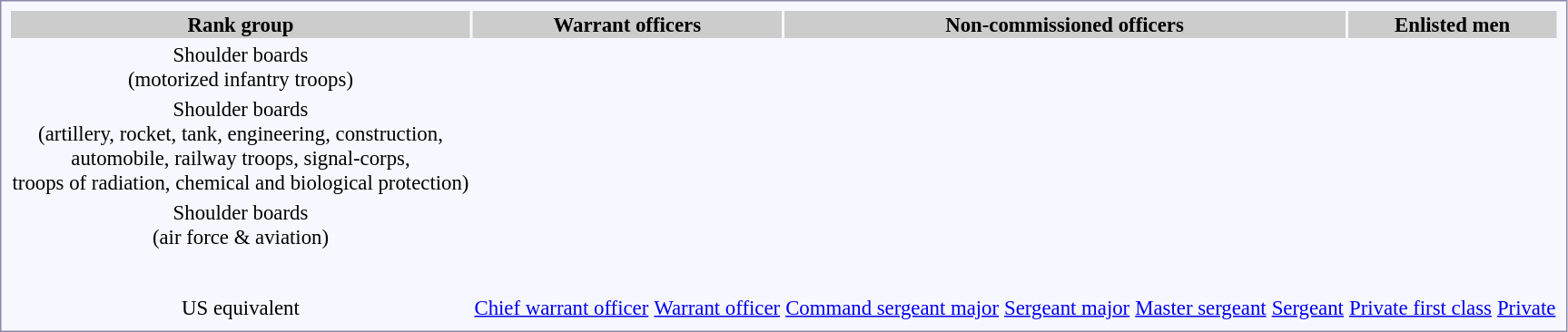<table style="border:1px solid #8888aa; background-color:#f7f8ff; padding:5px; font-size:95%; margin: 0px 12px 12px 0px;">
<tr style="background-color:#CCCCCC; text-align:center;">
<th>Rank group</th>
<th colspan="2">Warrant officers</th>
<th colspan="5">Non-commissioned officers</th>
<th colspan="3">Enlisted men</th>
</tr>
<tr style="text-align:center;">
<td>Shoulder boards<br>(motorized infantry troops)</td>
<td></td>
<td></td>
<td></td>
<td></td>
<td></td>
<td></td>
<td></td>
<td></td>
<td></td>
</tr>
<tr style="text-align:center;">
<td>Shoulder boards<br>(artillery, rocket, tank, engineering, construction,<br>automobile, railway troops, signal-corps,<br>troops of radiation, chemical and biological protection)</td>
<td></td>
<td></td>
<td></td>
<td></td>
<td></td>
<td></td>
<td></td>
<td></td>
<td></td>
</tr>
<tr style="text-align:center;">
<td>Shoulder boards<br>(air force & aviation)</td>
<td></td>
<td></td>
<td></td>
<td></td>
<td></td>
<td></td>
<td></td>
<td></td>
<td></td>
</tr>
<tr style="text-align:center;">
<td></td>
<td></td>
<td></td>
<td></td>
<td></td>
</tr>
<tr style="text-align:center;">
<td></td>
<td><br></td>
<td><br></td>
<td colspan=2><br></td>
<td><br></td>
<td><br></td>
<td><br></td>
<td><br></td>
<td><br></td>
</tr>
<tr style="text-align:center;">
<td colspan=10></td>
</tr>
<tr style="text-align:center;">
<td>US equivalent</td>
<td><a href='#'>Chief warrant officer</a></td>
<td><a href='#'>Warrant officer</a></td>
<td colspan=2><a href='#'>Command sergeant major</a></td>
<td><a href='#'>Sergeant major</a></td>
<td><a href='#'>Master sergeant</a></td>
<td><a href='#'>Sergeant</a></td>
<td><a href='#'>Private first class</a></td>
<td><a href='#'>Private</a></td>
</tr>
</table>
